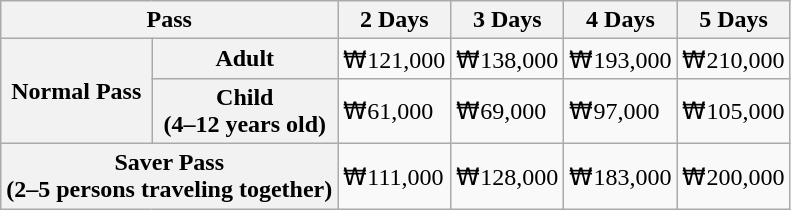<table class="wikitable">
<tr>
<th colspan=2>Pass</th>
<th>2 Days</th>
<th>3 Days</th>
<th>4 Days</th>
<th>5 Days</th>
</tr>
<tr>
<th rowspan="2">Normal Pass</th>
<th>Adult</th>
<td>₩121,000</td>
<td>₩138,000</td>
<td>₩193,000</td>
<td>₩210,000</td>
</tr>
<tr>
<th>Child<br>(4–12 years old)</th>
<td>₩61,000</td>
<td>₩69,000</td>
<td>₩97,000</td>
<td>₩105,000</td>
</tr>
<tr>
<th colspan="2">Saver Pass<br>(2–5 persons traveling together)</th>
<td>₩111,000</td>
<td>₩128,000</td>
<td>₩183,000</td>
<td>₩200,000</td>
</tr>
</table>
